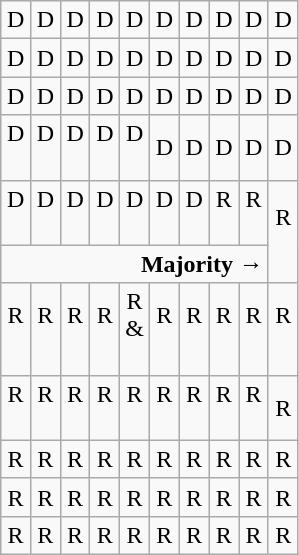<table class="wikitable" style="text-align:center;">
<tr>
<td>D</td>
<td>D</td>
<td>D</td>
<td>D</td>
<td>D</td>
<td>D</td>
<td>D</td>
<td>D</td>
<td>D</td>
<td>D</td>
</tr>
<tr>
<td width=10% >D</td>
<td width=10% >D</td>
<td width=10% >D</td>
<td width=10% >D</td>
<td width=10% >D</td>
<td width=10% >D</td>
<td width=10% >D</td>
<td width=10% >D</td>
<td width=10% >D</td>
<td width=10% >D</td>
</tr>
<tr>
<td>D</td>
<td>D</td>
<td>D</td>
<td>D</td>
<td>D</td>
<td>D</td>
<td>D</td>
<td>D</td>
<td>D</td>
<td>D</td>
</tr>
<tr>
<td>D<br><br></td>
<td>D<br><br></td>
<td>D<br><br></td>
<td>D<br><br></td>
<td>D<br><br></td>
<td>D</td>
<td>D</td>
<td>D</td>
<td>D</td>
<td>D</td>
</tr>
<tr>
<td>D<br><br></td>
<td>D<br><br></td>
<td>D<br><br></td>
<td>D<br><br></td>
<td>D<br><br></td>
<td>D<br><br></td>
<td>D<br><br></td>
<td>R<br><br></td>
<td>R<br><br></td>
<td rowspan=2 >R<br><br></td>
</tr>
<tr>
<td colspan=9 style="text-align:right"><strong>Majority →</strong></td>
</tr>
<tr>
<td>R<br><br></td>
<td>R<br><br></td>
<td>R<br><br></td>
<td>R<br><br></td>
<td>R<br> &<br><br></td>
<td>R<br><br></td>
<td>R<br><br></td>
<td>R<br><br></td>
<td>R<br><br></td>
<td>R<br><br></td>
</tr>
<tr>
<td>R<br><br></td>
<td>R<br><br></td>
<td>R<br><br></td>
<td>R<br><br></td>
<td>R<br><br></td>
<td>R<br><br></td>
<td>R<br><br></td>
<td>R<br><br></td>
<td>R<br><br></td>
<td>R</td>
</tr>
<tr>
<td>R</td>
<td>R</td>
<td>R</td>
<td>R</td>
<td>R</td>
<td>R</td>
<td>R</td>
<td>R</td>
<td>R</td>
<td>R</td>
</tr>
<tr>
<td>R</td>
<td>R</td>
<td>R</td>
<td>R</td>
<td>R</td>
<td>R</td>
<td>R</td>
<td>R</td>
<td>R</td>
<td>R</td>
</tr>
<tr>
<td>R</td>
<td>R</td>
<td>R</td>
<td>R</td>
<td>R</td>
<td>R</td>
<td>R</td>
<td>R</td>
<td>R</td>
<td>R</td>
</tr>
</table>
